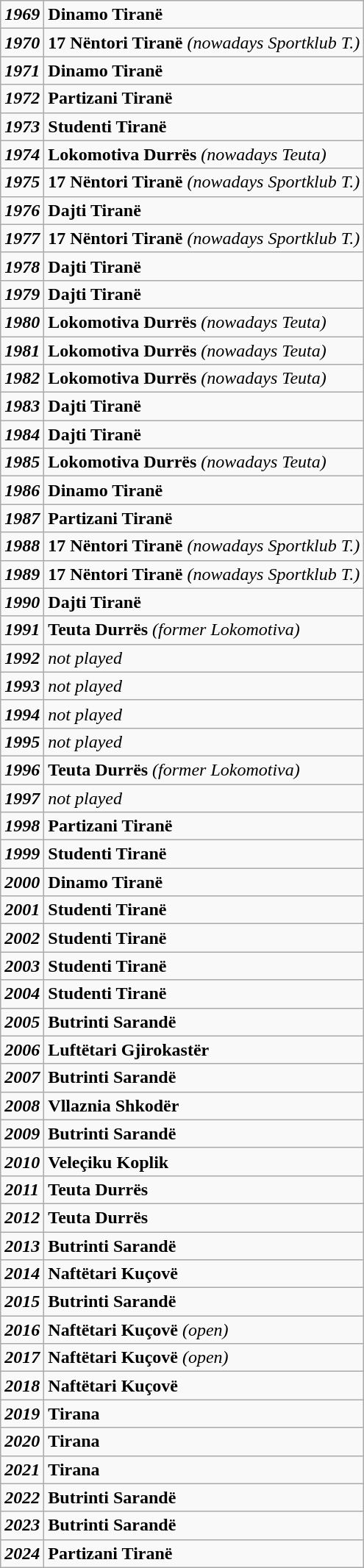<table class="wikitable">
<tr>
<td><strong><em>1969</em></strong></td>
<td><strong>Dinamo Tiranë</strong></td>
</tr>
<tr>
<td><strong><em>1970</em></strong></td>
<td><strong>17 Nëntori Tiranë</strong> <em>(nowadays Sportklub T.)</em></td>
</tr>
<tr>
<td><strong><em>1971</em></strong></td>
<td><strong>Dinamo Tiranë</strong></td>
</tr>
<tr>
<td><strong><em>1972</em></strong></td>
<td><strong>Partizani Tiranë</strong></td>
</tr>
<tr>
<td><strong><em>1973</em></strong></td>
<td><strong>Studenti Tiranë</strong></td>
</tr>
<tr>
<td><strong><em>1974</em></strong></td>
<td><strong>Lokomotiva Durrës</strong> <em>(nowadays Teuta)</em></td>
</tr>
<tr>
<td><strong><em>1975</em></strong></td>
<td><strong>17 Nëntori Tiranë</strong> <em>(nowadays Sportklub T.)</em></td>
</tr>
<tr>
<td><strong><em>1976</em></strong></td>
<td><strong>Dajti Tiranë</strong></td>
</tr>
<tr>
<td><strong><em>1977</em></strong></td>
<td><strong>17 Nëntori Tiranë</strong> <em>(nowadays Sportklub T.)</em></td>
</tr>
<tr>
<td><strong><em>1978</em></strong></td>
<td><strong>Dajti Tiranë</strong></td>
</tr>
<tr>
<td><strong><em>1979</em></strong></td>
<td><strong>Dajti Tiranë</strong></td>
</tr>
<tr>
<td><strong><em>1980</em></strong></td>
<td><strong>Lokomotiva Durrës</strong> <em>(nowadays Teuta)</em></td>
</tr>
<tr>
<td><strong><em>1981</em></strong></td>
<td><strong>Lokomotiva Durrës</strong> <em>(nowadays Teuta)</em></td>
</tr>
<tr>
<td><strong><em>1982</em></strong></td>
<td><strong>Lokomotiva Durrës</strong> <em>(nowadays Teuta)</em></td>
</tr>
<tr>
<td><strong><em>1983</em></strong></td>
<td><strong>Dajti Tiranë</strong></td>
</tr>
<tr>
<td><strong><em>1984</em></strong></td>
<td><strong>Dajti Tiranë</strong></td>
</tr>
<tr>
<td><strong><em>1985</em></strong></td>
<td><strong>Lokomotiva Durrës</strong> <em>(nowadays Teuta)</em></td>
</tr>
<tr>
<td><strong><em>1986</em></strong></td>
<td><strong>Dinamo Tiranë</strong></td>
</tr>
<tr>
<td><strong><em>1987</em></strong></td>
<td><strong>Partizani Tiranë</strong></td>
</tr>
<tr>
<td><strong><em>1988</em></strong></td>
<td><strong>17 Nëntori Tiranë</strong> <em>(nowadays Sportklub T.)</em></td>
</tr>
<tr>
<td><strong><em>1989</em></strong></td>
<td><strong>17 Nëntori Tiranë</strong> <em>(nowadays Sportklub T.)</em></td>
</tr>
<tr>
<td><strong><em>1990</em></strong></td>
<td><strong>Dajti Tiranë</strong></td>
</tr>
<tr>
<td><strong><em>1991</em></strong></td>
<td><strong>Teuta Durrës</strong> <em>(former Lokomotiva)</em></td>
</tr>
<tr>
<td><strong><em>1992</em></strong></td>
<td><em>not played</em></td>
</tr>
<tr>
<td><strong><em>1993</em></strong></td>
<td><em>not played</em></td>
</tr>
<tr>
<td><strong><em>1994</em></strong></td>
<td><em>not played</em></td>
</tr>
<tr>
<td><strong><em>1995</em></strong></td>
<td><em>not played</em></td>
</tr>
<tr>
<td><strong><em>1996</em></strong></td>
<td><strong>Teuta Durrës</strong> <em>(former Lokomotiva)</em></td>
</tr>
<tr>
<td><strong><em>1997</em></strong></td>
<td><em>not played</em></td>
</tr>
<tr>
<td><strong><em>1998</em></strong></td>
<td><strong>Partizani Tiranë</strong></td>
</tr>
<tr>
<td><strong><em>1999</em></strong></td>
<td><strong>Studenti Tiranë</strong></td>
</tr>
<tr>
<td><strong><em>2000</em></strong></td>
<td><strong>Dinamo Tiranë</strong></td>
</tr>
<tr>
<td><strong><em>2001</em></strong></td>
<td><strong>Studenti Tiranë</strong></td>
</tr>
<tr>
<td><strong><em>2002</em></strong></td>
<td><strong>Studenti Tiranë</strong></td>
</tr>
<tr>
<td><strong><em>2003</em></strong></td>
<td><strong>Studenti Tiranë</strong></td>
</tr>
<tr>
<td><strong><em>2004</em></strong></td>
<td><strong>Studenti Tiranë</strong></td>
</tr>
<tr>
<td><strong><em>2005</em></strong></td>
<td><strong>Butrinti Sarandë</strong></td>
</tr>
<tr>
<td><strong><em>2006</em></strong></td>
<td><strong>Luftëtari Gjirokastër</strong></td>
</tr>
<tr>
<td><strong><em>2007</em></strong></td>
<td><strong>Butrinti Sarandë</strong></td>
</tr>
<tr>
<td><strong><em>2008</em></strong></td>
<td><strong>Vllaznia Shkodër</strong></td>
</tr>
<tr>
<td><strong><em>2009</em></strong></td>
<td><strong>Butrinti Sarandë</strong></td>
</tr>
<tr>
<td><strong><em>2010</em></strong></td>
<td><strong>Veleçiku Koplik</strong></td>
</tr>
<tr>
<td><strong><em>2011</em></strong></td>
<td><strong>Teuta Durrës</strong></td>
</tr>
<tr>
<td><strong><em>2012</em></strong></td>
<td><strong>Teuta Durrës</strong></td>
</tr>
<tr>
<td><strong><em>2013</em></strong></td>
<td><strong>Butrinti Sarandë</strong></td>
</tr>
<tr>
<td><strong><em>2014</em></strong></td>
<td><strong>Naftëtari Kuçovë</strong></td>
</tr>
<tr>
<td><strong><em>2015</em></strong></td>
<td><strong>Butrinti Sarandë</strong></td>
</tr>
<tr>
<td><strong><em>2016</em></strong></td>
<td><strong>Naftëtari Kuçovë</strong> <em>(open)</em></td>
</tr>
<tr>
<td><strong><em>2017</em></strong></td>
<td><strong>Naftëtari Kuçovë</strong> <em>(open)</em></td>
</tr>
<tr>
<td><strong><em>2018</em></strong></td>
<td><strong>Naftëtari Kuçovë</strong></td>
</tr>
<tr>
<td><strong><em>2019</em></strong></td>
<td><strong>Tirana</strong></td>
</tr>
<tr>
<td><strong><em>2020</em></strong></td>
<td><strong>Tirana</strong></td>
</tr>
<tr>
<td><strong><em>2021</em></strong></td>
<td><strong>Tirana</strong></td>
</tr>
<tr>
<td><strong><em>2022</em></strong></td>
<td><strong>Butrinti Sarandë</strong></td>
</tr>
<tr>
<td><strong><em>2023</em></strong></td>
<td><strong>Butrinti Sarandë</strong></td>
</tr>
<tr>
<td><strong><em>2024</em></strong></td>
<td><strong>Partizani Tiranë</strong></td>
</tr>
</table>
